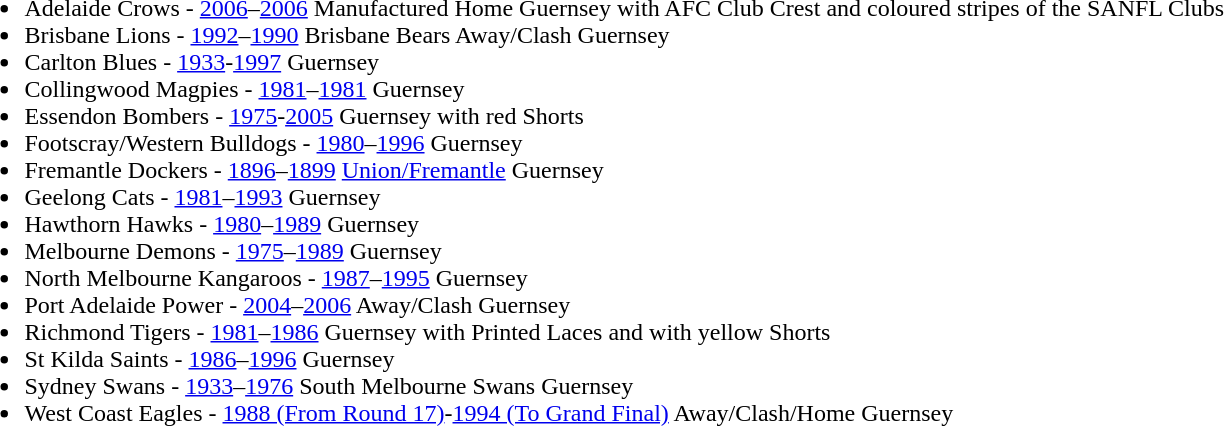<table>
<tr>
<td></td>
<td></td>
<td></td>
<td></td>
</tr>
<tr>
<td></td>
<td></td>
<td></td>
<td></td>
</tr>
<tr>
<td></td>
<td></td>
<td></td>
<td></td>
</tr>
<tr>
<td></td>
<td></td>
<td></td>
<td></td>
</tr>
<tr>
<td><br><ul><li>Adelaide Crows - <a href='#'>2006</a>–<a href='#'>2006</a> Manufactured Home Guernsey with AFC Club Crest and coloured stripes of the SANFL Clubs</li><li>Brisbane Lions - <a href='#'>1992</a>–<a href='#'>1990</a> Brisbane Bears Away/Clash Guernsey</li><li>Carlton Blues - <a href='#'>1933</a>-<a href='#'>1997</a> Guernsey</li><li>Collingwood Magpies - <a href='#'>1981</a>–<a href='#'>1981</a> Guernsey</li><li>Essendon Bombers - <a href='#'>1975</a>-<a href='#'>2005</a> Guernsey with red Shorts</li><li>Footscray/Western Bulldogs - <a href='#'>1980</a>–<a href='#'>1996</a> Guernsey</li><li>Fremantle Dockers - <a href='#'>1896</a>–<a href='#'>1899</a> <a href='#'>Union/Fremantle</a> Guernsey</li><li>Geelong Cats - <a href='#'>1981</a>–<a href='#'>1993</a> Guernsey</li><li>Hawthorn Hawks - <a href='#'>1980</a>–<a href='#'>1989</a> Guernsey</li><li>Melbourne Demons - <a href='#'>1975</a>–<a href='#'>1989</a> Guernsey</li><li>North Melbourne Kangaroos - <a href='#'>1987</a>–<a href='#'>1995</a> Guernsey</li><li>Port Adelaide Power - <a href='#'>2004</a>–<a href='#'>2006</a> Away/Clash Guernsey</li><li>Richmond Tigers - <a href='#'>1981</a>–<a href='#'>1986</a> Guernsey with Printed Laces and with yellow Shorts</li><li>St Kilda Saints - <a href='#'>1986</a>–<a href='#'>1996</a> Guernsey</li><li>Sydney Swans - <a href='#'>1933</a>–<a href='#'>1976</a> South Melbourne Swans Guernsey</li><li>West Coast Eagles - <a href='#'>1988 (From Round 17)</a>-<a href='#'>1994 (To Grand Final)</a> Away/Clash/Home Guernsey</li></ul></td>
</tr>
</table>
